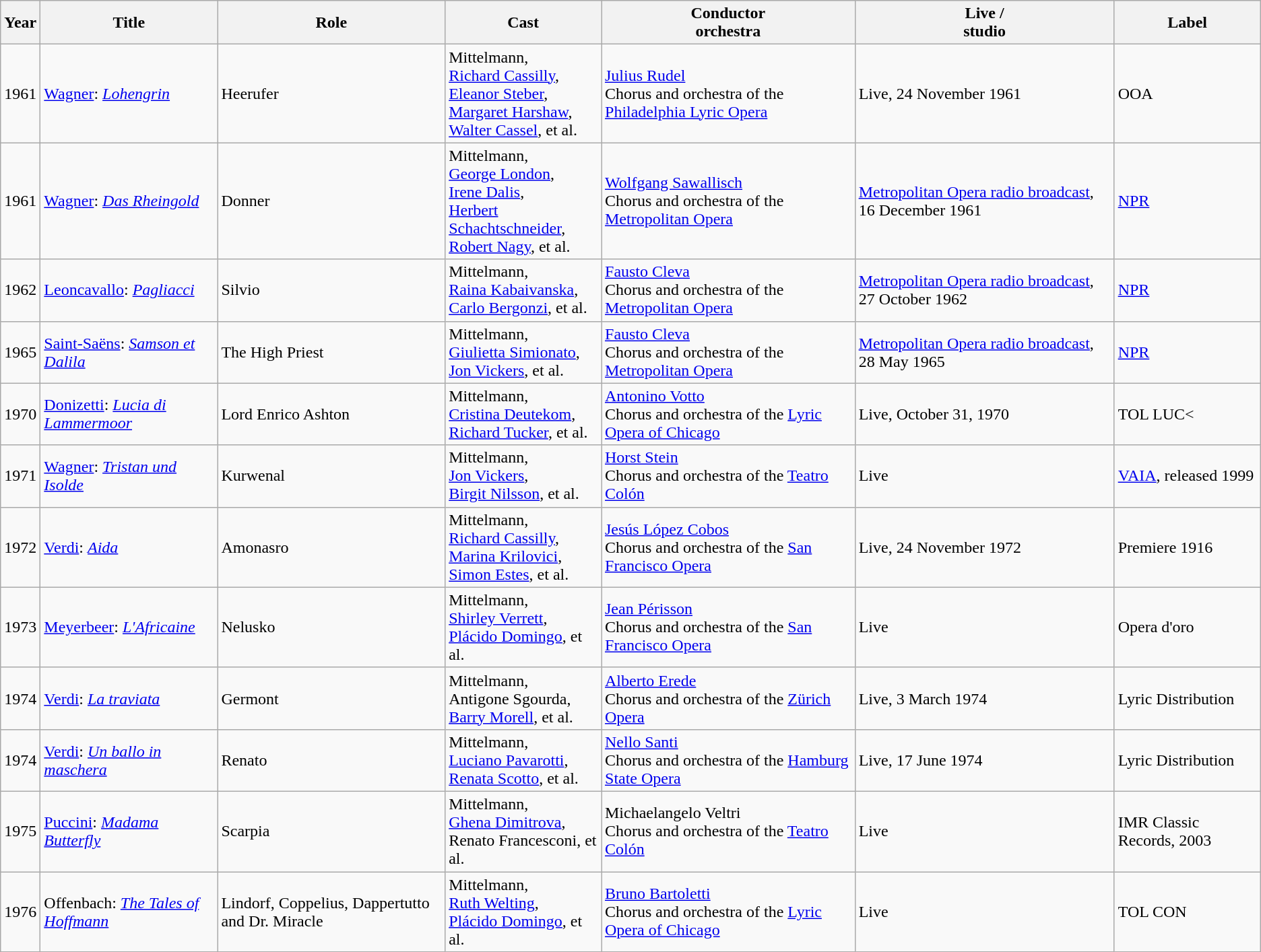<table class="wikitable">
<tr>
<th>Year</th>
<th>Title</th>
<th>Role</th>
<th>Cast</th>
<th>Conductor<br>orchestra</th>
<th>Live /<br>studio</th>
<th>Label</th>
</tr>
<tr>
<td>1961</td>
<td><a href='#'>Wagner</a>: <em><a href='#'>Lohengrin</a></em></td>
<td>Heerufer</td>
<td>Mittelmann,<br><a href='#'>Richard Cassilly</a>,<br><a href='#'>Eleanor Steber</a>,<br><a href='#'>Margaret Harshaw</a>,<br> <a href='#'>Walter Cassel</a>, et al.</td>
<td><a href='#'>Julius Rudel</a><br>Chorus and orchestra of the <a href='#'>Philadelphia Lyric Opera</a></td>
<td>Live, 24 November 1961</td>
<td>OOA</td>
</tr>
<tr>
<td>1961</td>
<td><a href='#'>Wagner</a>: <em><a href='#'>Das Rheingold</a></em></td>
<td>Donner</td>
<td>Mittelmann,<br><a href='#'>George London</a>,<br><a href='#'>Irene Dalis</a>,<br><a href='#'>Herbert Schachtschneider</a>,<br> <a href='#'>Robert Nagy</a>, et al.</td>
<td><a href='#'>Wolfgang Sawallisch</a><br>Chorus and orchestra of the <a href='#'>Metropolitan Opera</a></td>
<td><a href='#'>Metropolitan Opera radio broadcast</a>, 16 December 1961</td>
<td><a href='#'>NPR</a></td>
</tr>
<tr>
<td>1962</td>
<td><a href='#'>Leoncavallo</a>: <em><a href='#'>Pagliacci</a></em></td>
<td>Silvio</td>
<td>Mittelmann,<br><a href='#'>Raina Kabaivanska</a>,<br> <a href='#'>Carlo Bergonzi</a>, et al.</td>
<td><a href='#'>Fausto Cleva</a><br>Chorus and orchestra of the <a href='#'>Metropolitan Opera</a></td>
<td><a href='#'>Metropolitan Opera radio broadcast</a>, 27 October 1962</td>
<td><a href='#'>NPR</a></td>
</tr>
<tr>
<td>1965</td>
<td><a href='#'>Saint-Saëns</a>: <em><a href='#'>Samson et Dalila</a></em></td>
<td>The High Priest</td>
<td>Mittelmann,<br> <a href='#'>Giulietta Simionato</a>,<br> <a href='#'>Jon Vickers</a>, et al.</td>
<td><a href='#'>Fausto Cleva</a><br>Chorus and orchestra of the <a href='#'>Metropolitan Opera</a></td>
<td><a href='#'>Metropolitan Opera radio broadcast</a>, 28 May 1965</td>
<td><a href='#'>NPR</a></td>
</tr>
<tr>
<td>1970</td>
<td><a href='#'>Donizetti</a>: <em><a href='#'>Lucia di Lammermoor</a></em></td>
<td>Lord Enrico Ashton</td>
<td>Mittelmann,<br><a href='#'>Cristina Deutekom</a>,<br><a href='#'>Richard Tucker</a>, et al.</td>
<td><a href='#'>Antonino Votto</a><br>Chorus and orchestra of the <a href='#'>Lyric Opera of Chicago</a></td>
<td>Live, October 31, 1970</td>
<td>TOL LUC<</td>
</tr>
<tr>
<td>1971</td>
<td><a href='#'>Wagner</a>: <em><a href='#'>Tristan und Isolde</a></em></td>
<td>Kurwenal</td>
<td>Mittelmann,<br><a href='#'>Jon Vickers</a>,<br><a href='#'>Birgit Nilsson</a>, et al.</td>
<td><a href='#'>Horst Stein</a><br>Chorus and orchestra of the <a href='#'>Teatro Colón</a></td>
<td>Live</td>
<td><a href='#'>VAIA</a>, released 1999</td>
</tr>
<tr>
<td>1972</td>
<td><a href='#'>Verdi</a>: <em><a href='#'>Aida</a></em></td>
<td>Amonasro</td>
<td>Mittelmann,<br><a href='#'>Richard Cassilly</a>,<br><a href='#'>Marina Krilovici</a>, <br> <a href='#'>Simon Estes</a>, et al.</td>
<td><a href='#'>Jesús López Cobos</a><br>Chorus and orchestra of the <a href='#'>San Francisco Opera</a></td>
<td>Live, 24 November 1972</td>
<td>Premiere 1916</td>
</tr>
<tr>
<td>1973</td>
<td><a href='#'>Meyerbeer</a>: <em><a href='#'>L'Africaine</a></em></td>
<td>Nelusko</td>
<td>Mittelmann,<br><a href='#'>Shirley Verrett</a>,<br><a href='#'>Plácido Domingo</a>, et al.</td>
<td><a href='#'>Jean Périsson</a><br>Chorus and orchestra of the <a href='#'>San Francisco Opera</a></td>
<td>Live</td>
<td>Opera d'oro</td>
</tr>
<tr>
<td>1974</td>
<td><a href='#'>Verdi</a>: <em><a href='#'>La traviata</a></em></td>
<td>Germont</td>
<td>Mittelmann,<br>Antigone Sgourda,<br><a href='#'>Barry Morell</a>, et al.</td>
<td><a href='#'>Alberto Erede</a><br>Chorus and orchestra of the <a href='#'>Zürich Opera</a></td>
<td>Live, 3 March 1974</td>
<td>Lyric Distribution</td>
</tr>
<tr>
<td>1974</td>
<td><a href='#'>Verdi</a>: <em><a href='#'>Un ballo in maschera</a></em></td>
<td>Renato</td>
<td>Mittelmann,<br> <a href='#'>Luciano Pavarotti</a>,<br> <a href='#'>Renata Scotto</a>, et al.</td>
<td><a href='#'>Nello Santi</a><br>Chorus and orchestra of the <a href='#'>Hamburg State Opera</a></td>
<td>Live, 17 June 1974</td>
<td>Lyric Distribution</td>
</tr>
<tr>
<td>1975</td>
<td><a href='#'>Puccini</a>: <em><a href='#'>Madama Butterfly</a></em></td>
<td>Scarpia</td>
<td>Mittelmann,<br> <a href='#'>Ghena Dimitrova</a>,<br> Renato Francesconi, et al.</td>
<td>Michaelangelo Veltri<br>Chorus and orchestra of the <a href='#'>Teatro Colón</a></td>
<td>Live</td>
<td>IMR Classic Records, 2003</td>
</tr>
<tr>
<td>1976</td>
<td>Offenbach: <em><a href='#'>The Tales of Hoffmann</a></em></td>
<td>Lindorf, Coppelius, Dappertutto and Dr. Miracle</td>
<td>Mittelmann,<br><a href='#'>Ruth Welting</a>,<br><a href='#'>Plácido Domingo</a>, et al.</td>
<td><a href='#'>Bruno Bartoletti</a><br>Chorus and orchestra of the <a href='#'>Lyric Opera of Chicago</a></td>
<td>Live</td>
<td>TOL CON</td>
</tr>
</table>
